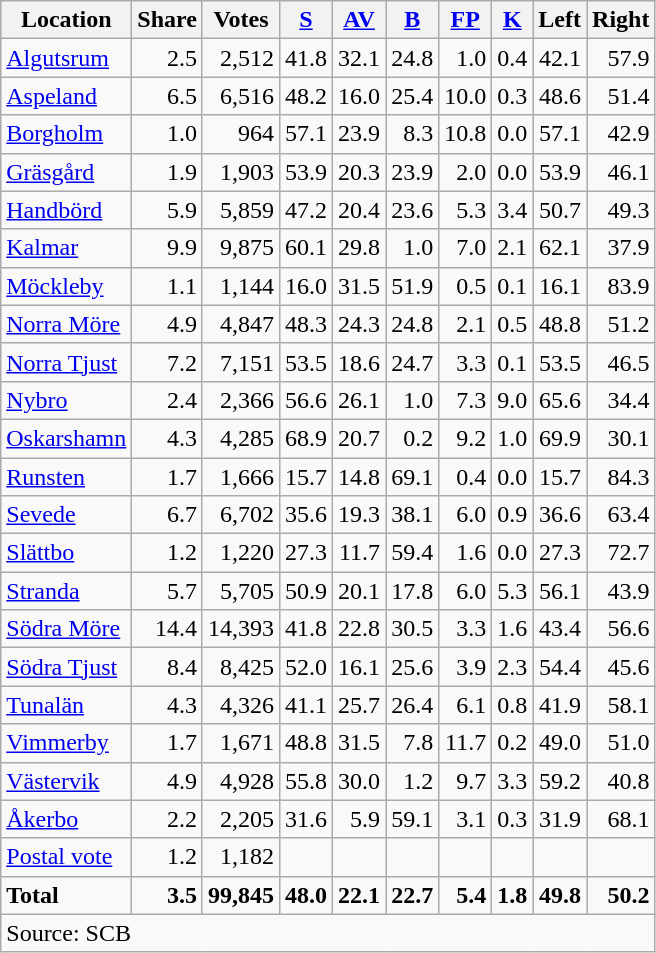<table class="wikitable sortable" style=text-align:right>
<tr>
<th>Location</th>
<th>Share</th>
<th>Votes</th>
<th><a href='#'>S</a></th>
<th><a href='#'>AV</a></th>
<th><a href='#'>B</a></th>
<th><a href='#'>FP</a></th>
<th><a href='#'>K</a></th>
<th>Left</th>
<th>Right</th>
</tr>
<tr>
<td align=left><a href='#'>Algutsrum</a></td>
<td>2.5</td>
<td>2,512</td>
<td>41.8</td>
<td>32.1</td>
<td>24.8</td>
<td>1.0</td>
<td>0.4</td>
<td>42.1</td>
<td>57.9</td>
</tr>
<tr>
<td align=left><a href='#'>Aspeland</a></td>
<td>6.5</td>
<td>6,516</td>
<td>48.2</td>
<td>16.0</td>
<td>25.4</td>
<td>10.0</td>
<td>0.3</td>
<td>48.6</td>
<td>51.4</td>
</tr>
<tr>
<td align=left><a href='#'>Borgholm</a></td>
<td>1.0</td>
<td>964</td>
<td>57.1</td>
<td>23.9</td>
<td>8.3</td>
<td>10.8</td>
<td>0.0</td>
<td>57.1</td>
<td>42.9</td>
</tr>
<tr>
<td align=left><a href='#'>Gräsgård</a></td>
<td>1.9</td>
<td>1,903</td>
<td>53.9</td>
<td>20.3</td>
<td>23.9</td>
<td>2.0</td>
<td>0.0</td>
<td>53.9</td>
<td>46.1</td>
</tr>
<tr>
<td align=left><a href='#'>Handbörd</a></td>
<td>5.9</td>
<td>5,859</td>
<td>47.2</td>
<td>20.4</td>
<td>23.6</td>
<td>5.3</td>
<td>3.4</td>
<td>50.7</td>
<td>49.3</td>
</tr>
<tr>
<td align=left><a href='#'>Kalmar</a></td>
<td>9.9</td>
<td>9,875</td>
<td>60.1</td>
<td>29.8</td>
<td>1.0</td>
<td>7.0</td>
<td>2.1</td>
<td>62.1</td>
<td>37.9</td>
</tr>
<tr>
<td align=left><a href='#'>Möckleby</a></td>
<td>1.1</td>
<td>1,144</td>
<td>16.0</td>
<td>31.5</td>
<td>51.9</td>
<td>0.5</td>
<td>0.1</td>
<td>16.1</td>
<td>83.9</td>
</tr>
<tr>
<td align=left><a href='#'>Norra Möre</a></td>
<td>4.9</td>
<td>4,847</td>
<td>48.3</td>
<td>24.3</td>
<td>24.8</td>
<td>2.1</td>
<td>0.5</td>
<td>48.8</td>
<td>51.2</td>
</tr>
<tr>
<td align=left><a href='#'>Norra Tjust</a></td>
<td>7.2</td>
<td>7,151</td>
<td>53.5</td>
<td>18.6</td>
<td>24.7</td>
<td>3.3</td>
<td>0.1</td>
<td>53.5</td>
<td>46.5</td>
</tr>
<tr>
<td align=left><a href='#'>Nybro</a></td>
<td>2.4</td>
<td>2,366</td>
<td>56.6</td>
<td>26.1</td>
<td>1.0</td>
<td>7.3</td>
<td>9.0</td>
<td>65.6</td>
<td>34.4</td>
</tr>
<tr>
<td align=left><a href='#'>Oskarshamn</a></td>
<td>4.3</td>
<td>4,285</td>
<td>68.9</td>
<td>20.7</td>
<td>0.2</td>
<td>9.2</td>
<td>1.0</td>
<td>69.9</td>
<td>30.1</td>
</tr>
<tr>
<td align=left><a href='#'>Runsten</a></td>
<td>1.7</td>
<td>1,666</td>
<td>15.7</td>
<td>14.8</td>
<td>69.1</td>
<td>0.4</td>
<td>0.0</td>
<td>15.7</td>
<td>84.3</td>
</tr>
<tr>
<td align=left><a href='#'>Sevede</a></td>
<td>6.7</td>
<td>6,702</td>
<td>35.6</td>
<td>19.3</td>
<td>38.1</td>
<td>6.0</td>
<td>0.9</td>
<td>36.6</td>
<td>63.4</td>
</tr>
<tr>
<td align=left><a href='#'>Slättbo</a></td>
<td>1.2</td>
<td>1,220</td>
<td>27.3</td>
<td>11.7</td>
<td>59.4</td>
<td>1.6</td>
<td>0.0</td>
<td>27.3</td>
<td>72.7</td>
</tr>
<tr>
<td align=left><a href='#'>Stranda</a></td>
<td>5.7</td>
<td>5,705</td>
<td>50.9</td>
<td>20.1</td>
<td>17.8</td>
<td>6.0</td>
<td>5.3</td>
<td>56.1</td>
<td>43.9</td>
</tr>
<tr>
<td align=left><a href='#'>Södra Möre</a></td>
<td>14.4</td>
<td>14,393</td>
<td>41.8</td>
<td>22.8</td>
<td>30.5</td>
<td>3.3</td>
<td>1.6</td>
<td>43.4</td>
<td>56.6</td>
</tr>
<tr>
<td align=left><a href='#'>Södra Tjust</a></td>
<td>8.4</td>
<td>8,425</td>
<td>52.0</td>
<td>16.1</td>
<td>25.6</td>
<td>3.9</td>
<td>2.3</td>
<td>54.4</td>
<td>45.6</td>
</tr>
<tr>
<td align=left><a href='#'>Tunalän</a></td>
<td>4.3</td>
<td>4,326</td>
<td>41.1</td>
<td>25.7</td>
<td>26.4</td>
<td>6.1</td>
<td>0.8</td>
<td>41.9</td>
<td>58.1</td>
</tr>
<tr>
<td align=left><a href='#'>Vimmerby</a></td>
<td>1.7</td>
<td>1,671</td>
<td>48.8</td>
<td>31.5</td>
<td>7.8</td>
<td>11.7</td>
<td>0.2</td>
<td>49.0</td>
<td>51.0</td>
</tr>
<tr>
<td align=left><a href='#'>Västervik</a></td>
<td>4.9</td>
<td>4,928</td>
<td>55.8</td>
<td>30.0</td>
<td>1.2</td>
<td>9.7</td>
<td>3.3</td>
<td>59.2</td>
<td>40.8</td>
</tr>
<tr>
<td align=left><a href='#'>Åkerbo</a></td>
<td>2.2</td>
<td>2,205</td>
<td>31.6</td>
<td>5.9</td>
<td>59.1</td>
<td>3.1</td>
<td>0.3</td>
<td>31.9</td>
<td>68.1</td>
</tr>
<tr>
<td align=left><a href='#'>Postal vote</a></td>
<td>1.2</td>
<td>1,182</td>
<td></td>
<td></td>
<td></td>
<td></td>
<td></td>
<td></td>
<td></td>
</tr>
<tr>
<td align=left><strong>Total</strong></td>
<td><strong>3.5</strong></td>
<td><strong>99,845</strong></td>
<td><strong>48.0</strong></td>
<td><strong>22.1</strong></td>
<td><strong>22.7</strong></td>
<td><strong>5.4</strong></td>
<td><strong>1.8</strong></td>
<td><strong>49.8</strong></td>
<td><strong>50.2</strong></td>
</tr>
<tr>
<td align=left colspan=10>Source: SCB </td>
</tr>
</table>
